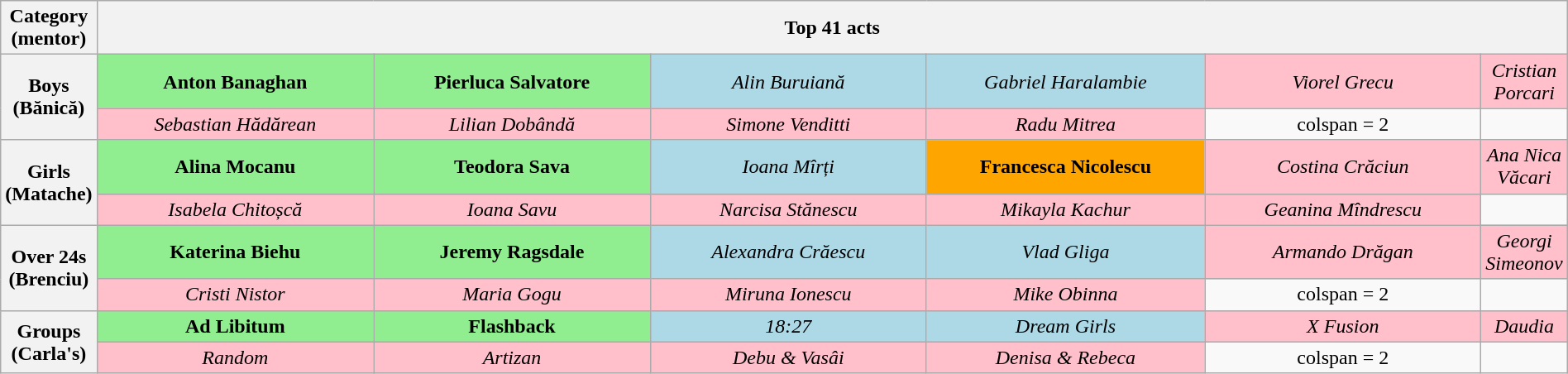<table class="wikitable" style="text-align:center; width:100%;">
<tr>
<th>Category (mentor)</th>
<th colspan="6">Top 41 acts</th>
</tr>
<tr>
<th rowspan="2">Boys (Bănică)</th>
<td width="20%" width="14%" bgcolor=lightgreen><strong>Anton Banaghan</strong></td>
<td width="20%" width="14%" bgcolor=lightgreen><strong>Pierluca Salvatore</strong></td>
<td width="20%" width="14%" bgcolor=lightblue><em>Alin Buruiană</em></td>
<td width="20%" width="14%" bgcolor=lightblue><em>Gabriel Haralambie</em></td>
<td width="20%" width="14%" bgcolor=pink><em>Viorel Grecu</em></td>
<td width="20%" width="14%" bgcolor=pink><em>Cristian Porcari</em></td>
</tr>
<tr>
<td bgcolor=pink><em>Sebastian Hădărean</em></td>
<td bgcolor=pink><em>Lilian Dobândă</em></td>
<td bgcolor=pink><em>Simone Venditti</em></td>
<td bgcolor=pink><em>Radu Mitrea</em></td>
<td>colspan = 2 </td>
</tr>
<tr>
<th rowspan="2">Girls (Matache)</th>
<td bgcolor=lightgreen><strong>Alina Mocanu</strong></td>
<td bgcolor=lightgreen><strong>Teodora Sava</strong></td>
<td bgcolor=lightblue><em>Ioana Mîrți</em></td>
<td bgcolor=orange><strong>Francesca Nicolescu</strong></td>
<td bgcolor=pink><em>Costina Crăciun</em></td>
<td bgcolor=pink><em>Ana Nica Văcari</em></td>
</tr>
<tr>
<td bgcolor=pink><em>Isabela Chitoșcă</em></td>
<td bgcolor=pink><em>Ioana Savu</em></td>
<td bgcolor=pink><em>Narcisa Stănescu</em></td>
<td bgcolor=pink><em>Mikayla Kachur</em></td>
<td bgcolor=pink><em>Geanina Mîndrescu</em></td>
<td></td>
</tr>
<tr>
<th rowspan="2">Over 24s (Brenciu)</th>
<td bgcolor=lightgreen><strong>Katerina Biehu</strong></td>
<td bgcolor=lightgreen><strong>Jeremy Ragsdale</strong></td>
<td bgcolor=lightblue><em>Alexandra Crăescu</em></td>
<td bgcolor=lightblue><em>Vlad Gliga</em></td>
<td bgcolor=pink><em>Armando Drăgan</em></td>
<td bgcolor=pink><em>Georgi Simeonov</em></td>
</tr>
<tr>
<td bgcolor=pink><em>Cristi Nistor</em></td>
<td bgcolor=pink><em>Maria Gogu</em></td>
<td bgcolor=pink><em>Miruna Ionescu</em></td>
<td bgcolor=pink><em>Mike Obinna</em></td>
<td>colspan = 2 </td>
</tr>
<tr>
<th rowspan="2">Groups (Carla's)</th>
<td bgcolor=lightgreen><strong>Ad Libitum</strong></td>
<td bgcolor=lightgreen><strong>Flashback </strong></td>
<td bgcolor=lightblue><em> 18:27</em></td>
<td bgcolor=lightblue><em>Dream Girls</em></td>
<td bgcolor=pink><em>X Fusion</em></td>
<td bgcolor=pink><em>Daudia</em></td>
</tr>
<tr>
<td bgcolor=pink><em>Random</em></td>
<td bgcolor=pink><em>Artizan</em></td>
<td bgcolor=pink><em>Debu & Vasâi</em></td>
<td bgcolor=pink><em>Denisa & Rebeca</em></td>
<td>colspan = 2 </td>
</tr>
</table>
